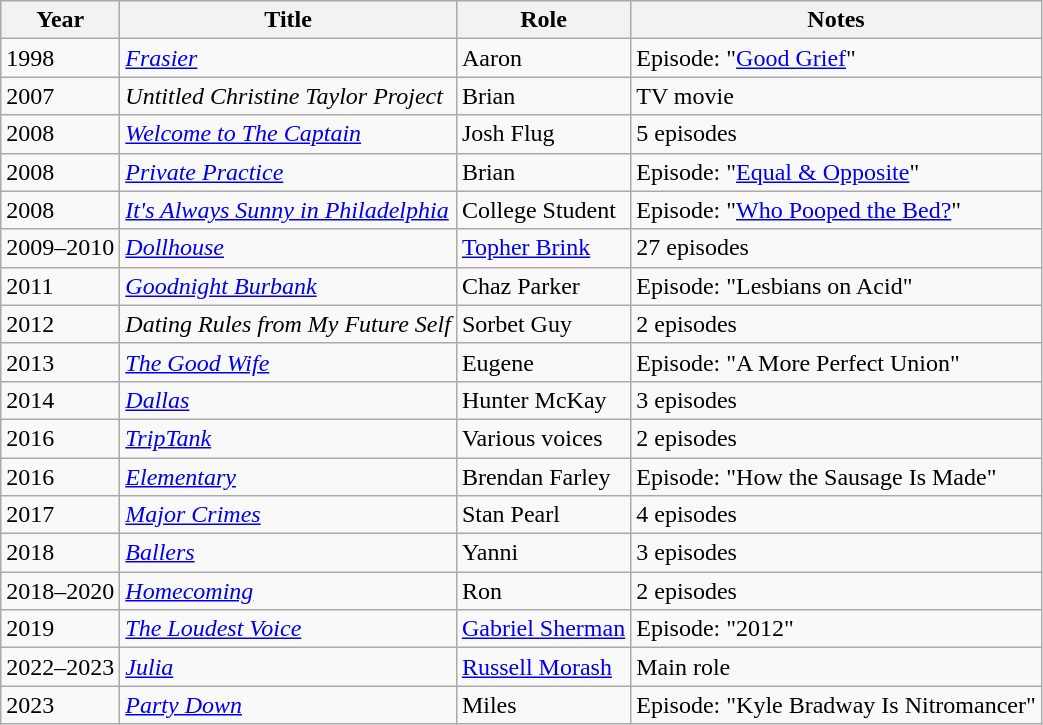<table class="wikitable sortable">
<tr>
<th>Year</th>
<th>Title</th>
<th>Role</th>
<th>Notes</th>
</tr>
<tr>
<td>1998</td>
<td><em><a href='#'>Frasier</a></em></td>
<td>Aaron</td>
<td>Episode: "<a href='#'>Good Grief</a>"</td>
</tr>
<tr>
<td>2007</td>
<td><em>Untitled Christine Taylor Project</em></td>
<td>Brian</td>
<td>TV movie</td>
</tr>
<tr>
<td>2008</td>
<td><em><a href='#'>Welcome to The Captain</a></em></td>
<td>Josh Flug</td>
<td>5 episodes</td>
</tr>
<tr>
<td>2008</td>
<td><em><a href='#'>Private Practice</a></em></td>
<td>Brian</td>
<td>Episode: "<a href='#'>Equal & Opposite</a>"</td>
</tr>
<tr>
<td>2008</td>
<td><em><a href='#'>It's Always Sunny in Philadelphia</a></em></td>
<td>College Student</td>
<td>Episode: "<a href='#'>Who Pooped the Bed?</a>"</td>
</tr>
<tr>
<td>2009–2010</td>
<td><em><a href='#'>Dollhouse</a></em></td>
<td><a href='#'>Topher Brink</a></td>
<td>27 episodes</td>
</tr>
<tr>
<td>2011</td>
<td><em><a href='#'>Goodnight Burbank</a></em></td>
<td>Chaz Parker</td>
<td>Episode: "Lesbians on Acid"</td>
</tr>
<tr>
<td>2012</td>
<td><em>Dating Rules from My Future Self</em></td>
<td>Sorbet Guy</td>
<td>2 episodes</td>
</tr>
<tr>
<td>2013</td>
<td><em><a href='#'>The Good Wife</a></em></td>
<td>Eugene</td>
<td>Episode: "A More Perfect Union"</td>
</tr>
<tr>
<td>2014</td>
<td><em><a href='#'>Dallas</a></em></td>
<td>Hunter McKay</td>
<td>3 episodes</td>
</tr>
<tr>
<td>2016</td>
<td><em><a href='#'>TripTank</a></em></td>
<td>Various voices</td>
<td>2 episodes</td>
</tr>
<tr>
<td>2016</td>
<td><em><a href='#'>Elementary</a></em></td>
<td>Brendan Farley</td>
<td>Episode: "How the Sausage Is Made"</td>
</tr>
<tr>
<td>2017</td>
<td><em><a href='#'>Major Crimes</a></em></td>
<td>Stan Pearl</td>
<td>4 episodes</td>
</tr>
<tr>
<td>2018</td>
<td><em><a href='#'>Ballers</a></em></td>
<td>Yanni</td>
<td>3 episodes</td>
</tr>
<tr>
<td>2018–2020</td>
<td><em><a href='#'>Homecoming</a></em></td>
<td>Ron</td>
<td>2 episodes</td>
</tr>
<tr>
<td>2019</td>
<td><em><a href='#'>The Loudest Voice</a></em></td>
<td><a href='#'>Gabriel Sherman</a></td>
<td>Episode: "2012"</td>
</tr>
<tr>
<td>2022–2023</td>
<td><em><a href='#'>Julia</a></em></td>
<td><a href='#'>Russell Morash</a></td>
<td>Main role</td>
</tr>
<tr>
<td>2023</td>
<td><em><a href='#'>Party Down</a></em></td>
<td>Miles</td>
<td>Episode: "Kyle Bradway Is Nitromancer"</td>
</tr>
</table>
